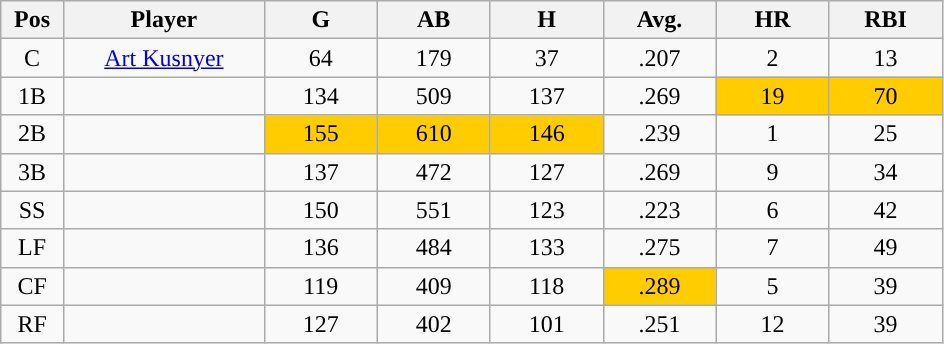<table class="wikitable sortable">
<tr>
<th bgcolor="#DDDDFF" width="5%">Pos</th>
<th bgcolor="#DDDDFF" width="16%">Player</th>
<th bgcolor="#DDDDFF" width="9%">G</th>
<th bgcolor="#DDDDFF" width="9%">AB</th>
<th bgcolor="#DDDDFF" width="9%">H</th>
<th bgcolor="#DDDDFF" width="9%">Avg.</th>
<th bgcolor="#DDDDFF" width="9%">HR</th>
<th bgcolor="#DDDDFF" width="9%">RBI</th>
</tr>
<tr align="center">
<td>C</td>
<td><a href='#'>Art Kusnyer</a></td>
<td>64</td>
<td>179</td>
<td>37</td>
<td>.207</td>
<td>2</td>
<td>13</td>
</tr>
<tr align=center>
<td>1B</td>
<td></td>
<td>134</td>
<td>509</td>
<td>137</td>
<td>.269</td>
<td style="background:#fc0;">19</td>
<td style="background:#fc0;">70</td>
</tr>
<tr align="center">
<td>2B</td>
<td></td>
<td style="background:#fc0;">155</td>
<td style="background:#fc0;">610</td>
<td style="background:#fc0;">146</td>
<td>.239</td>
<td>1</td>
<td>25</td>
</tr>
<tr align="center">
<td>3B</td>
<td></td>
<td>137</td>
<td>472</td>
<td>127</td>
<td>.269</td>
<td>9</td>
<td>34</td>
</tr>
<tr align="center">
<td>SS</td>
<td></td>
<td>150</td>
<td>551</td>
<td>123</td>
<td>.223</td>
<td>6</td>
<td>42</td>
</tr>
<tr align="center">
<td>LF</td>
<td></td>
<td>136</td>
<td>484</td>
<td>133</td>
<td>.275</td>
<td>7</td>
<td>49</td>
</tr>
<tr align="center">
<td>CF</td>
<td></td>
<td>119</td>
<td>409</td>
<td>118</td>
<td style="background:#fc0;">.289</td>
<td>5</td>
<td>39</td>
</tr>
<tr align="center">
<td>RF</td>
<td></td>
<td>127</td>
<td>402</td>
<td>101</td>
<td>.251</td>
<td>12</td>
<td>39</td>
</tr>
</table>
